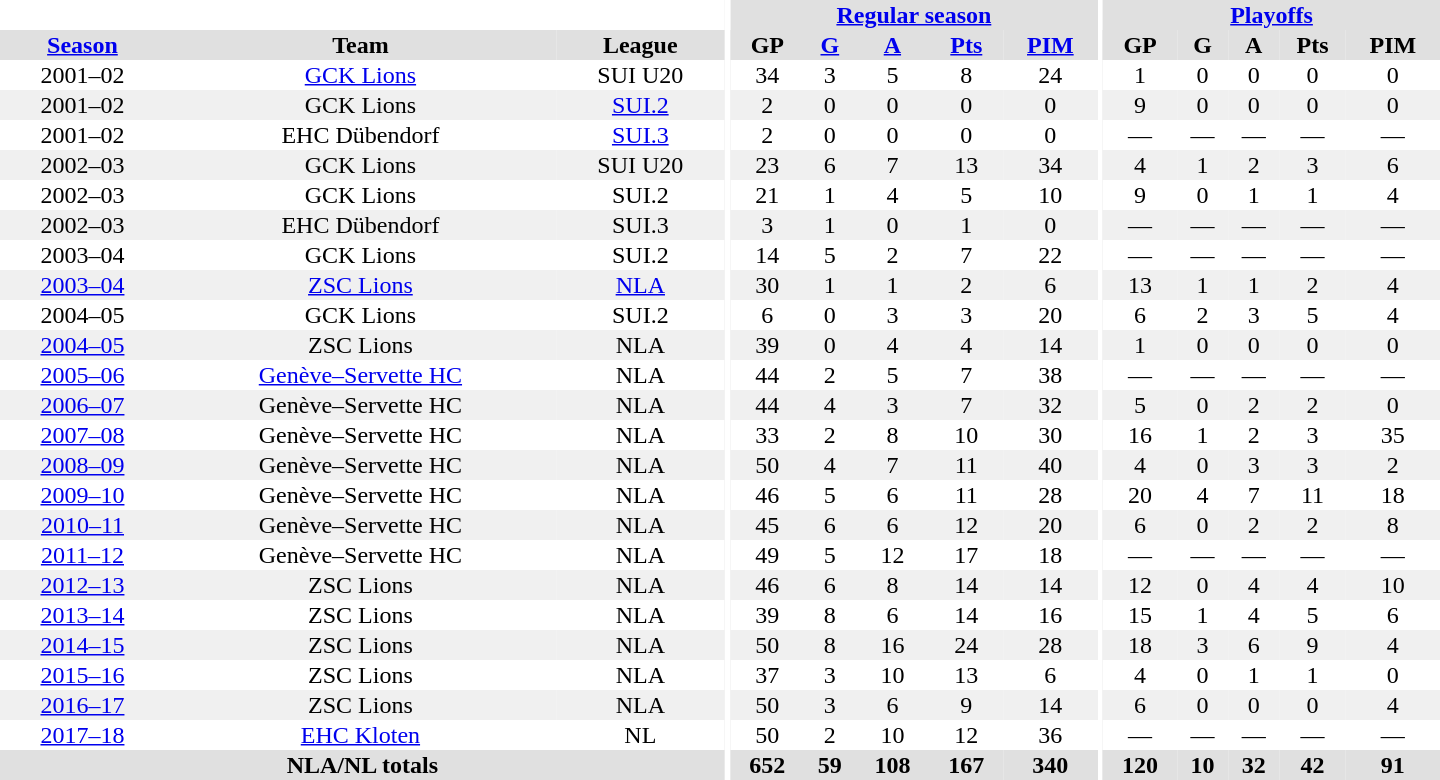<table border="0" cellpadding="1" cellspacing="0" style="text-align:center; width:60em">
<tr bgcolor="#e0e0e0">
<th colspan="3" bgcolor="#ffffff"></th>
<th rowspan="99" bgcolor="#ffffff"></th>
<th colspan="5"><a href='#'>Regular season</a></th>
<th rowspan="99" bgcolor="#ffffff"></th>
<th colspan="5"><a href='#'>Playoffs</a></th>
</tr>
<tr bgcolor="#e0e0e0">
<th><a href='#'>Season</a></th>
<th>Team</th>
<th>League</th>
<th>GP</th>
<th><a href='#'>G</a></th>
<th><a href='#'>A</a></th>
<th><a href='#'>Pts</a></th>
<th><a href='#'>PIM</a></th>
<th>GP</th>
<th>G</th>
<th>A</th>
<th>Pts</th>
<th>PIM</th>
</tr>
<tr>
<td>2001–02</td>
<td><a href='#'>GCK Lions</a></td>
<td>SUI U20</td>
<td>34</td>
<td>3</td>
<td>5</td>
<td>8</td>
<td>24</td>
<td>1</td>
<td>0</td>
<td>0</td>
<td>0</td>
<td>0</td>
</tr>
<tr bgcolor="#f0f0f0">
<td>2001–02</td>
<td>GCK Lions</td>
<td><a href='#'>SUI.2</a></td>
<td>2</td>
<td>0</td>
<td>0</td>
<td>0</td>
<td>0</td>
<td>9</td>
<td>0</td>
<td>0</td>
<td>0</td>
<td>0</td>
</tr>
<tr>
<td>2001–02</td>
<td>EHC Dübendorf</td>
<td><a href='#'>SUI.3</a></td>
<td>2</td>
<td>0</td>
<td>0</td>
<td>0</td>
<td>0</td>
<td>—</td>
<td>—</td>
<td>—</td>
<td>—</td>
<td>—</td>
</tr>
<tr bgcolor="#f0f0f0">
<td>2002–03</td>
<td>GCK Lions</td>
<td>SUI U20</td>
<td>23</td>
<td>6</td>
<td>7</td>
<td>13</td>
<td>34</td>
<td>4</td>
<td>1</td>
<td>2</td>
<td>3</td>
<td>6</td>
</tr>
<tr>
<td>2002–03</td>
<td>GCK Lions</td>
<td>SUI.2</td>
<td>21</td>
<td>1</td>
<td>4</td>
<td>5</td>
<td>10</td>
<td>9</td>
<td>0</td>
<td>1</td>
<td>1</td>
<td>4</td>
</tr>
<tr bgcolor="#f0f0f0">
<td>2002–03</td>
<td>EHC Dübendorf</td>
<td>SUI.3</td>
<td>3</td>
<td>1</td>
<td>0</td>
<td>1</td>
<td>0</td>
<td>—</td>
<td>—</td>
<td>—</td>
<td>—</td>
<td>—</td>
</tr>
<tr>
<td>2003–04</td>
<td>GCK Lions</td>
<td>SUI.2</td>
<td>14</td>
<td>5</td>
<td>2</td>
<td>7</td>
<td>22</td>
<td>—</td>
<td>—</td>
<td>—</td>
<td>—</td>
<td>—</td>
</tr>
<tr bgcolor="#f0f0f0">
<td><a href='#'>2003–04</a></td>
<td><a href='#'>ZSC Lions</a></td>
<td><a href='#'>NLA</a></td>
<td>30</td>
<td>1</td>
<td>1</td>
<td>2</td>
<td>6</td>
<td>13</td>
<td>1</td>
<td>1</td>
<td>2</td>
<td>4</td>
</tr>
<tr>
<td>2004–05</td>
<td>GCK Lions</td>
<td>SUI.2</td>
<td>6</td>
<td>0</td>
<td>3</td>
<td>3</td>
<td>20</td>
<td>6</td>
<td>2</td>
<td>3</td>
<td>5</td>
<td>4</td>
</tr>
<tr bgcolor="#f0f0f0">
<td><a href='#'>2004–05</a></td>
<td>ZSC Lions</td>
<td>NLA</td>
<td>39</td>
<td>0</td>
<td>4</td>
<td>4</td>
<td>14</td>
<td>1</td>
<td>0</td>
<td>0</td>
<td>0</td>
<td>0</td>
</tr>
<tr>
<td><a href='#'>2005–06</a></td>
<td><a href='#'>Genève–Servette HC</a></td>
<td>NLA</td>
<td>44</td>
<td>2</td>
<td>5</td>
<td>7</td>
<td>38</td>
<td>—</td>
<td>—</td>
<td>—</td>
<td>—</td>
<td>—</td>
</tr>
<tr bgcolor="#f0f0f0">
<td><a href='#'>2006–07</a></td>
<td>Genève–Servette HC</td>
<td>NLA</td>
<td>44</td>
<td>4</td>
<td>3</td>
<td>7</td>
<td>32</td>
<td>5</td>
<td>0</td>
<td>2</td>
<td>2</td>
<td>0</td>
</tr>
<tr>
<td><a href='#'>2007–08</a></td>
<td>Genève–Servette HC</td>
<td>NLA</td>
<td>33</td>
<td>2</td>
<td>8</td>
<td>10</td>
<td>30</td>
<td>16</td>
<td>1</td>
<td>2</td>
<td>3</td>
<td>35</td>
</tr>
<tr bgcolor="#f0f0f0">
<td><a href='#'>2008–09</a></td>
<td>Genève–Servette HC</td>
<td>NLA</td>
<td>50</td>
<td>4</td>
<td>7</td>
<td>11</td>
<td>40</td>
<td>4</td>
<td>0</td>
<td>3</td>
<td>3</td>
<td>2</td>
</tr>
<tr>
<td><a href='#'>2009–10</a></td>
<td>Genève–Servette HC</td>
<td>NLA</td>
<td>46</td>
<td>5</td>
<td>6</td>
<td>11</td>
<td>28</td>
<td>20</td>
<td>4</td>
<td>7</td>
<td>11</td>
<td>18</td>
</tr>
<tr bgcolor="#f0f0f0">
<td><a href='#'>2010–11</a></td>
<td>Genève–Servette HC</td>
<td>NLA</td>
<td>45</td>
<td>6</td>
<td>6</td>
<td>12</td>
<td>20</td>
<td>6</td>
<td>0</td>
<td>2</td>
<td>2</td>
<td>8</td>
</tr>
<tr>
<td><a href='#'>2011–12</a></td>
<td>Genève–Servette HC</td>
<td>NLA</td>
<td>49</td>
<td>5</td>
<td>12</td>
<td>17</td>
<td>18</td>
<td>—</td>
<td>—</td>
<td>—</td>
<td>—</td>
<td>—</td>
</tr>
<tr bgcolor="#f0f0f0">
<td><a href='#'>2012–13</a></td>
<td>ZSC Lions</td>
<td>NLA</td>
<td>46</td>
<td>6</td>
<td>8</td>
<td>14</td>
<td>14</td>
<td>12</td>
<td>0</td>
<td>4</td>
<td>4</td>
<td>10</td>
</tr>
<tr>
<td><a href='#'>2013–14</a></td>
<td>ZSC Lions</td>
<td>NLA</td>
<td>39</td>
<td>8</td>
<td>6</td>
<td>14</td>
<td>16</td>
<td>15</td>
<td>1</td>
<td>4</td>
<td>5</td>
<td>6</td>
</tr>
<tr bgcolor="#f0f0f0">
<td><a href='#'>2014–15</a></td>
<td>ZSC Lions</td>
<td>NLA</td>
<td>50</td>
<td>8</td>
<td>16</td>
<td>24</td>
<td>28</td>
<td>18</td>
<td>3</td>
<td>6</td>
<td>9</td>
<td>4</td>
</tr>
<tr>
<td><a href='#'>2015–16</a></td>
<td>ZSC Lions</td>
<td>NLA</td>
<td>37</td>
<td>3</td>
<td>10</td>
<td>13</td>
<td>6</td>
<td>4</td>
<td>0</td>
<td>1</td>
<td>1</td>
<td>0</td>
</tr>
<tr bgcolor="#f0f0f0">
<td><a href='#'>2016–17</a></td>
<td>ZSC Lions</td>
<td>NLA</td>
<td>50</td>
<td>3</td>
<td>6</td>
<td>9</td>
<td>14</td>
<td>6</td>
<td>0</td>
<td>0</td>
<td>0</td>
<td>4</td>
</tr>
<tr>
<td><a href='#'>2017–18</a></td>
<td><a href='#'>EHC Kloten</a></td>
<td>NL</td>
<td>50</td>
<td>2</td>
<td>10</td>
<td>12</td>
<td>36</td>
<td>—</td>
<td>—</td>
<td>—</td>
<td>—</td>
<td>—</td>
</tr>
<tr bgcolor="#e0e0e0">
<th colspan="3">NLA/NL totals</th>
<th>652</th>
<th>59</th>
<th>108</th>
<th>167</th>
<th>340</th>
<th>120</th>
<th>10</th>
<th>32</th>
<th>42</th>
<th>91</th>
</tr>
</table>
